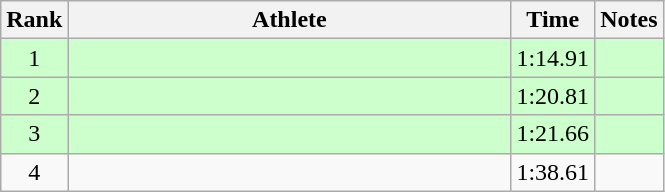<table class="wikitable" style="text-align:center">
<tr>
<th>Rank</th>
<th Style="width:18em">Athlete</th>
<th>Time</th>
<th>Notes</th>
</tr>
<tr style="background:#cfc">
<td>1</td>
<td style="text-align:left"></td>
<td>1:14.91</td>
<td></td>
</tr>
<tr style="background:#cfc">
<td>2</td>
<td style="text-align:left"></td>
<td>1:20.81</td>
<td></td>
</tr>
<tr style="background:#cfc">
<td>3</td>
<td style="text-align:left"></td>
<td>1:21.66</td>
<td></td>
</tr>
<tr>
<td>4</td>
<td style="text-align:left"></td>
<td>1:38.61</td>
<td></td>
</tr>
</table>
